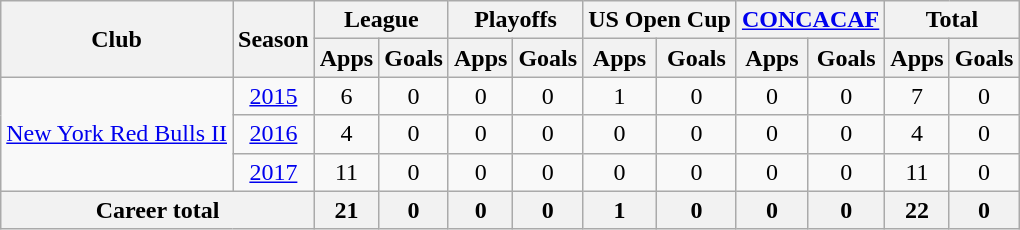<table class="wikitable" style="text-align: center;">
<tr>
<th rowspan="2">Club</th>
<th rowspan="2">Season</th>
<th colspan="2">League</th>
<th colspan="2">Playoffs</th>
<th colspan="2">US Open Cup</th>
<th colspan="2"><a href='#'>CONCACAF</a></th>
<th colspan="2">Total</th>
</tr>
<tr>
<th>Apps</th>
<th>Goals</th>
<th>Apps</th>
<th>Goals</th>
<th>Apps</th>
<th>Goals</th>
<th>Apps</th>
<th>Goals</th>
<th>Apps</th>
<th>Goals</th>
</tr>
<tr>
<td rowspan="3"><a href='#'>New York Red Bulls II</a></td>
<td><a href='#'>2015</a></td>
<td>6</td>
<td>0</td>
<td>0</td>
<td>0</td>
<td>1</td>
<td>0</td>
<td>0</td>
<td>0</td>
<td>7</td>
<td>0</td>
</tr>
<tr>
<td><a href='#'>2016</a></td>
<td>4</td>
<td>0</td>
<td>0</td>
<td>0</td>
<td>0</td>
<td>0</td>
<td>0</td>
<td>0</td>
<td>4</td>
<td>0</td>
</tr>
<tr>
<td><a href='#'>2017</a></td>
<td>11</td>
<td>0</td>
<td>0</td>
<td>0</td>
<td>0</td>
<td>0</td>
<td>0</td>
<td>0</td>
<td>11</td>
<td>0</td>
</tr>
<tr>
<th colspan="2">Career total</th>
<th>21</th>
<th>0</th>
<th>0</th>
<th>0</th>
<th>1</th>
<th>0</th>
<th>0</th>
<th>0</th>
<th>22</th>
<th>0</th>
</tr>
</table>
